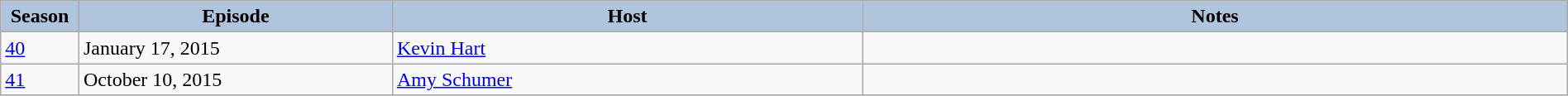<table class="wikitable" style="width:100%;">
<tr>
<th style="background:#B0C4DE;" width="5%">Season</th>
<th style="background:#B0C4DE;" width="20%">Episode</th>
<th style="background:#B0C4DE;" width="30%">Host</th>
<th style="background:#B0C4DE;" width="45%">Notes</th>
</tr>
<tr>
<td><a href='#'>40</a></td>
<td>January 17, 2015</td>
<td><a href='#'>Kevin Hart</a></td>
<td></td>
</tr>
<tr>
<td><a href='#'>41</a></td>
<td>October 10, 2015</td>
<td><a href='#'>Amy Schumer</a></td>
<td></td>
</tr>
<tr>
</tr>
</table>
